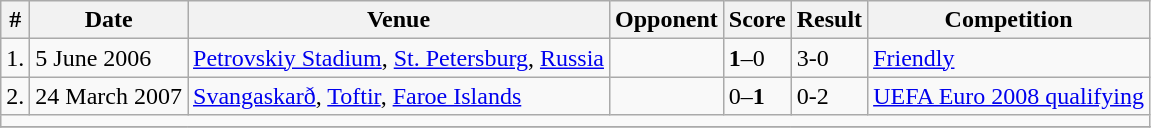<table class="wikitable">
<tr>
<th>#</th>
<th>Date</th>
<th>Venue</th>
<th>Opponent</th>
<th>Score</th>
<th>Result</th>
<th>Competition</th>
</tr>
<tr>
<td>1.</td>
<td>5 June 2006</td>
<td><a href='#'>Petrovskiy Stadium</a>, <a href='#'>St. Petersburg</a>, <a href='#'>Russia</a></td>
<td></td>
<td><strong>1</strong>–0</td>
<td>3-0</td>
<td><a href='#'>Friendly</a></td>
</tr>
<tr>
<td>2.</td>
<td>24 March 2007</td>
<td><a href='#'>Svangaskarð</a>, <a href='#'>Toftir</a>, <a href='#'>Faroe Islands</a></td>
<td></td>
<td>0–<strong>1</strong></td>
<td>0-2</td>
<td><a href='#'>UEFA Euro 2008 qualifying</a></td>
</tr>
<tr>
<td colspan=12></td>
</tr>
<tr>
</tr>
</table>
